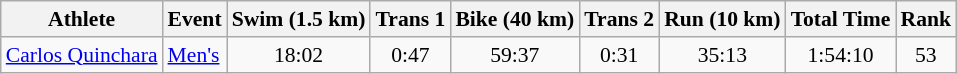<table class="wikitable" style="font-size:90%">
<tr>
<th>Athlete</th>
<th>Event</th>
<th>Swim (1.5 km)</th>
<th>Trans 1</th>
<th>Bike (40 km)</th>
<th>Trans 2</th>
<th>Run (10 km)</th>
<th>Total Time</th>
<th>Rank</th>
</tr>
<tr align=center>
<td align=left><a href='#'>Carlos Quinchara</a></td>
<td align=left><a href='#'>Men's</a></td>
<td>18:02</td>
<td>0:47</td>
<td>59:37</td>
<td>0:31</td>
<td>35:13</td>
<td>1:54:10</td>
<td>53</td>
</tr>
</table>
